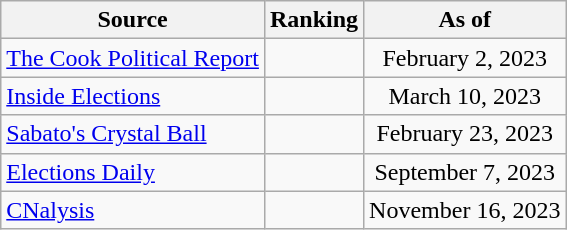<table class="wikitable" style="text-align:center">
<tr>
<th>Source</th>
<th>Ranking</th>
<th>As of</th>
</tr>
<tr>
<td align=left><a href='#'>The Cook Political Report</a></td>
<td></td>
<td>February 2, 2023</td>
</tr>
<tr>
<td align=left><a href='#'>Inside Elections</a></td>
<td></td>
<td>March 10, 2023</td>
</tr>
<tr>
<td align=left><a href='#'>Sabato's Crystal Ball</a></td>
<td></td>
<td>February 23, 2023</td>
</tr>
<tr>
<td align=left><a href='#'>Elections Daily</a></td>
<td></td>
<td>September 7, 2023</td>
</tr>
<tr>
<td align=left><a href='#'>CNalysis</a></td>
<td></td>
<td>November 16, 2023</td>
</tr>
</table>
